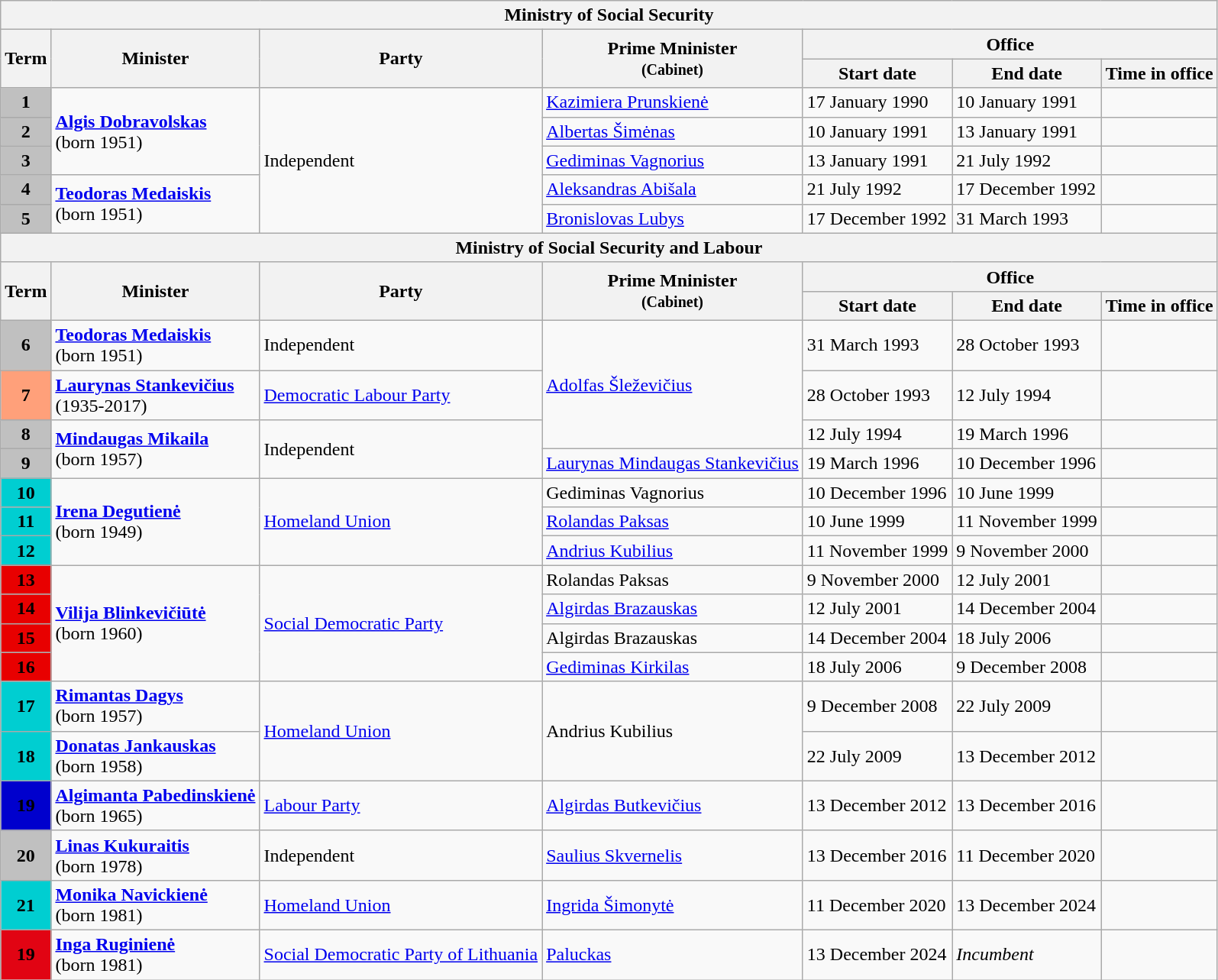<table class="wikitable" text-align:center;">
<tr>
<th colspan="7">Ministry of Social Security</th>
</tr>
<tr>
<th rowspan=2>Term</th>
<th rowspan=2>Minister</th>
<th rowspan=2>Party</th>
<th rowspan=2>Prime Mninister <br> <small>(Cabinet)</small></th>
<th rowspan=1 colspan=3>Office</th>
</tr>
<tr>
<th>Start date</th>
<th>End date</th>
<th>Time in office</th>
</tr>
<tr>
<th rowspan="1" style=background:#C0C0C0; color:white">1</th>
<td rowspan="3"><strong><a href='#'>Algis Dobravolskas</a></strong> <br> (born 1951)</td>
<td rowspan="5">Independent</td>
<td><a href='#'>Kazimiera Prunskienė</a> <br> </td>
<td>17 January 1990</td>
<td>10 January 1991</td>
<td></td>
</tr>
<tr>
<th rowspan="1" style=background:#C0C0C0; color:white">2</th>
<td><a href='#'>Albertas Šimėnas</a> <br> </td>
<td>10 January 1991</td>
<td>13 January 1991</td>
<td></td>
</tr>
<tr>
<th rowspan="1" style=background:#C0C0C0; color:white">3</th>
<td><a href='#'>Gediminas Vagnorius</a> <br> </td>
<td>13 January 1991</td>
<td>21 July 1992</td>
<td></td>
</tr>
<tr>
<th rowspan="1" style=background:#C0C0C0; color:white">4</th>
<td rowspan="2"><strong><a href='#'>Teodoras Medaiskis</a></strong> <br> (born 1951)</td>
<td><a href='#'>Aleksandras Abišala</a> <br> </td>
<td>21 July 1992</td>
<td>17 December 1992</td>
<td></td>
</tr>
<tr>
<th rowspan="1" style=background:#C0C0C0; color:white">5</th>
<td><a href='#'>Bronislovas Lubys</a> <br> </td>
<td>17 December 1992</td>
<td>31 March 1993</td>
<td></td>
</tr>
<tr>
<th colspan="7">Ministry of Social Security and Labour</th>
</tr>
<tr>
<th rowspan=2>Term</th>
<th rowspan=2>Minister</th>
<th rowspan=2>Party</th>
<th rowspan=2>Prime Mninister <br> <small>(Cabinet)</small></th>
<th rowspan=1 colspan=3>Office</th>
</tr>
<tr>
<th>Start date</th>
<th>End date</th>
<th>Time in office</th>
</tr>
<tr>
<th rowspan="1" style=background:#C0C0C0; color:white">6</th>
<td><strong><a href='#'>Teodoras Medaiskis</a></strong> <br> (born 1951)</td>
<td>Independent</td>
<td rowspan="3"><a href='#'>Adolfas Šleževičius</a> <br> </td>
<td>31 March 1993</td>
<td>28 October 1993</td>
<td></td>
</tr>
<tr>
<th rowspan="1" style=background:#FFA07A; color:white">7</th>
<td><strong><a href='#'>Laurynas Stankevičius</a></strong> <br> (1935-2017)</td>
<td><a href='#'>Democratic Labour Party</a></td>
<td>28 October 1993</td>
<td>12 July 1994</td>
<td></td>
</tr>
<tr>
<th rowspan="1" style=background:#C0C0C0; color:white">8</th>
<td rowspan="2"><strong><a href='#'>Mindaugas Mikaila</a></strong> <br> (born 1957)</td>
<td rowspan="2">Independent</td>
<td>12 July 1994</td>
<td>19 March 1996</td>
<td></td>
</tr>
<tr>
<th rowspan="1" style=background:#C0C0C0; color:white">9</th>
<td><a href='#'>Laurynas Mindaugas Stankevičius</a> <br> </td>
<td>19 March 1996</td>
<td>10 December 1996</td>
<td></td>
</tr>
<tr>
<th rowspan="1" style=background:#00CED1; color:white">10</th>
<td rowspan="3"><strong><a href='#'>Irena Degutienė</a></strong> <br> (born 1949)</td>
<td rowspan="3"><a href='#'>Homeland Union</a></td>
<td>Gediminas Vagnorius <br> </td>
<td>10 December 1996</td>
<td>10 June 1999</td>
<td></td>
</tr>
<tr>
<th rowspan="1" style=background:#00CED1; color:white">11</th>
<td><a href='#'>Rolandas Paksas</a> <br> </td>
<td>10 June 1999</td>
<td>11 November 1999</td>
<td></td>
</tr>
<tr>
<th rowspan="1" style=background:#00CED1; color:white">12</th>
<td><a href='#'>Andrius Kubilius</a> <br> </td>
<td>11 November 1999</td>
<td>9 November 2000</td>
<td></td>
</tr>
<tr>
<th rowspan="1" style=background:#E80000; color:white">13</th>
<td rowspan="4"><strong><a href='#'>Vilija Blinkevičiūtė</a></strong> <br> (born 1960)</td>
<td rowspan="4"><a href='#'>Social Democratic Party</a></td>
<td>Rolandas Paksas <br> </td>
<td>9 November 2000</td>
<td>12 July 2001</td>
<td></td>
</tr>
<tr>
<th rowspan="1" style=background:#E80000; color:white">14</th>
<td><a href='#'>Algirdas Brazauskas</a> <br> </td>
<td>12 July 2001</td>
<td>14 December 2004</td>
<td></td>
</tr>
<tr>
<th rowspan="1" style=background:#E80000; color:white">15</th>
<td>Algirdas Brazauskas <br> </td>
<td>14 December 2004</td>
<td>18 July 2006</td>
<td></td>
</tr>
<tr>
<th rowspan="1" style=background:#E80000; color:white">16</th>
<td><a href='#'>Gediminas Kirkilas</a> <br> </td>
<td>18 July 2006</td>
<td>9 December 2008</td>
<td></td>
</tr>
<tr>
<th rowspan="1" style=background:#00CED1; color:white">17</th>
<td><strong><a href='#'>Rimantas Dagys</a></strong> <br> (born 1957)</td>
<td rowspan="2"><a href='#'>Homeland Union</a></td>
<td rowspan="2">Andrius Kubilius <br> </td>
<td>9 December 2008</td>
<td>22 July 2009</td>
<td></td>
</tr>
<tr>
<th rowspan="1" style=background:#00CED1; color:white">18</th>
<td><strong><a href='#'>Donatas Jankauskas</a></strong> <br> (born 1958)</td>
<td>22 July 2009</td>
<td>13 December 2012</td>
<td></td>
</tr>
<tr>
<th rowspan="1" style=background:#0000CD; color:white">19</th>
<td><strong><a href='#'>Algimanta Pabedinskienė</a></strong> <br> (born 1965)</td>
<td><a href='#'>Labour Party</a></td>
<td><a href='#'>Algirdas Butkevičius</a> <br> </td>
<td>13 December 2012</td>
<td>13 December 2016</td>
<td></td>
</tr>
<tr>
<th rowspan="1" style=background:#C0C0C0; color:white">20</th>
<td><strong><a href='#'>Linas Kukuraitis</a></strong> <br> (born 1978)</td>
<td>Independent</td>
<td><a href='#'>Saulius Skvernelis</a> <br> </td>
<td>13 December 2016</td>
<td>11 December 2020</td>
<td></td>
</tr>
<tr>
<th rowspan="1" style=background:#00CED1; color:white">21</th>
<td><strong><a href='#'>Monika Navickienė</a></strong> <br> (born 1981)</td>
<td><a href='#'>Homeland Union</a></td>
<td><a href='#'>Ingrida Šimonytė</a> <br> </td>
<td>11 December 2020</td>
<td>13 December 2024</td>
<td></td>
</tr>
<tr>
<th rowspan="1" style=background:#e10413; color:white">19</th>
<td><strong><a href='#'>Inga Ruginienė</a></strong> <br> (born 1981)</td>
<td><a href='#'>Social Democratic Party of Lithuania</a></td>
<td rowspan="1"><a href='#'>Paluckas</a></td>
<td>13 December 2024</td>
<td><em>Incumbent</em></td>
<td></td>
</tr>
</table>
